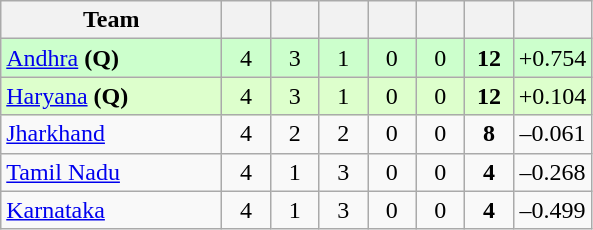<table class="wikitable" style="text-align:center">
<tr>
<th style="width:140px;">Team</th>
<th style="width:25px;"></th>
<th style="width:25px;"></th>
<th style="width:25px;"></th>
<th style="width:25px;"></th>
<th style="width:25px;"></th>
<th style="width:25px;"></th>
<th style="width:40px;"></th>
</tr>
<tr style="background:#cfc;">
<td style="text-align:left"><a href='#'>Andhra</a> <strong>(Q)</strong></td>
<td>4</td>
<td>3</td>
<td>1</td>
<td>0</td>
<td>0</td>
<td><strong>12</strong></td>
<td>+0.754</td>
</tr>
<tr style="background:#dfc;">
<td style="text-align:left"><a href='#'>Haryana</a> <strong>(Q)</strong></td>
<td>4</td>
<td>3</td>
<td>1</td>
<td>0</td>
<td>0</td>
<td><strong>12</strong></td>
<td>+0.104</td>
</tr>
<tr>
<td style="text-align:left"><a href='#'>Jharkhand</a></td>
<td>4</td>
<td>2</td>
<td>2</td>
<td>0</td>
<td>0</td>
<td><strong>8</strong></td>
<td>–0.061</td>
</tr>
<tr>
<td style="text-align:left"><a href='#'>Tamil Nadu</a></td>
<td>4</td>
<td>1</td>
<td>3</td>
<td>0</td>
<td>0</td>
<td><strong>4</strong></td>
<td>–0.268</td>
</tr>
<tr>
<td style="text-align:left"><a href='#'>Karnataka</a></td>
<td>4</td>
<td>1</td>
<td>3</td>
<td>0</td>
<td>0</td>
<td><strong>4</strong></td>
<td>–0.499</td>
</tr>
</table>
